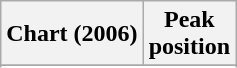<table class="wikitable sortable plainrowheaders" style="text-align:center">
<tr>
<th scope="col">Chart (2006)</th>
<th scope="col">Peak<br>position</th>
</tr>
<tr>
</tr>
<tr>
</tr>
<tr>
</tr>
</table>
